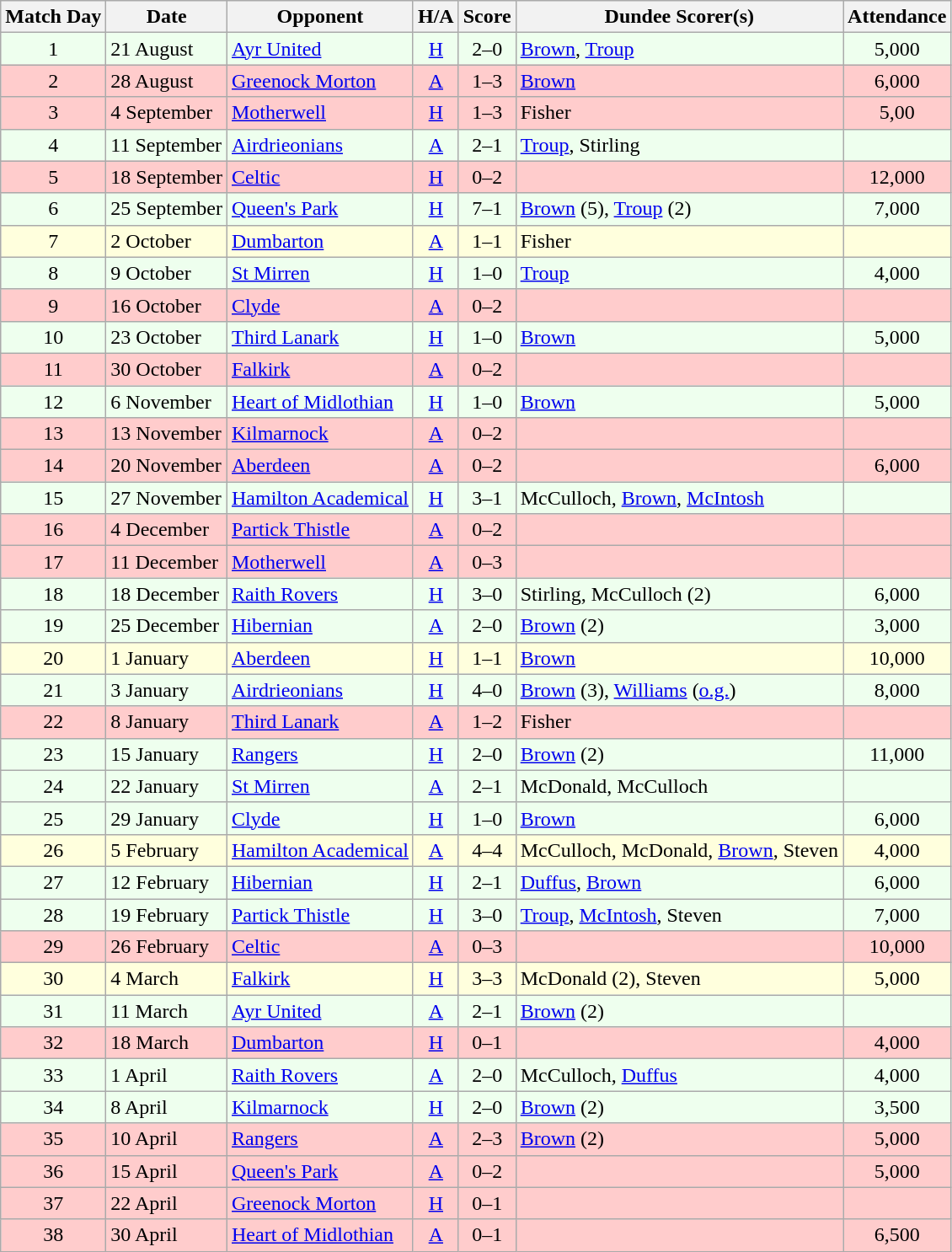<table class="wikitable" style="text-align:center">
<tr>
<th>Match Day</th>
<th>Date</th>
<th>Opponent</th>
<th>H/A</th>
<th>Score</th>
<th>Dundee Scorer(s)</th>
<th>Attendance</th>
</tr>
<tr bgcolor="#EEFFEE">
<td>1</td>
<td align="left">21 August</td>
<td align="left"><a href='#'>Ayr United</a></td>
<td><a href='#'>H</a></td>
<td>2–0</td>
<td align="left"><a href='#'>Brown</a>, <a href='#'>Troup</a></td>
<td>5,000</td>
</tr>
<tr bgcolor="#FFCCCC">
<td>2</td>
<td align="left">28 August</td>
<td align="left"><a href='#'>Greenock Morton</a></td>
<td><a href='#'>A</a></td>
<td>1–3</td>
<td align="left"><a href='#'>Brown</a></td>
<td>6,000</td>
</tr>
<tr bgcolor="#FFCCCC">
<td>3</td>
<td align="left">4 September</td>
<td align="left"><a href='#'>Motherwell</a></td>
<td><a href='#'>H</a></td>
<td>1–3</td>
<td align="left">Fisher</td>
<td>5,00</td>
</tr>
<tr bgcolor="#EEFFEE">
<td>4</td>
<td align="left">11 September</td>
<td align="left"><a href='#'>Airdrieonians</a></td>
<td><a href='#'>A</a></td>
<td>2–1</td>
<td align="left"><a href='#'>Troup</a>, Stirling</td>
<td></td>
</tr>
<tr bgcolor="#FFCCCC">
<td>5</td>
<td align="left">18 September</td>
<td align="left"><a href='#'>Celtic</a></td>
<td><a href='#'>H</a></td>
<td>0–2</td>
<td align="left"></td>
<td>12,000</td>
</tr>
<tr bgcolor="#EEFFEE">
<td>6</td>
<td align="left">25 September</td>
<td align="left"><a href='#'>Queen's Park</a></td>
<td><a href='#'>H</a></td>
<td>7–1</td>
<td align="left"><a href='#'>Brown</a> (5), <a href='#'>Troup</a> (2)</td>
<td>7,000</td>
</tr>
<tr bgcolor="#FFFFDD">
<td>7</td>
<td align="left">2 October</td>
<td align="left"><a href='#'>Dumbarton</a></td>
<td><a href='#'>A</a></td>
<td>1–1</td>
<td align="left">Fisher</td>
<td></td>
</tr>
<tr bgcolor="#EEFFEE">
<td>8</td>
<td align="left">9 October</td>
<td align="left"><a href='#'>St Mirren</a></td>
<td><a href='#'>H</a></td>
<td>1–0</td>
<td align="left"><a href='#'>Troup</a></td>
<td>4,000</td>
</tr>
<tr bgcolor="#FFCCCC">
<td>9</td>
<td align="left">16 October</td>
<td align="left"><a href='#'>Clyde</a></td>
<td><a href='#'>A</a></td>
<td>0–2</td>
<td align="left"></td>
<td></td>
</tr>
<tr bgcolor="#EEFFEE">
<td>10</td>
<td align="left">23 October</td>
<td align="left"><a href='#'>Third Lanark</a></td>
<td><a href='#'>H</a></td>
<td>1–0</td>
<td align="left"><a href='#'>Brown</a></td>
<td>5,000</td>
</tr>
<tr bgcolor="#FFCCCC">
<td>11</td>
<td align="left">30 October</td>
<td align="left"><a href='#'>Falkirk</a></td>
<td><a href='#'>A</a></td>
<td>0–2</td>
<td align="left"></td>
<td></td>
</tr>
<tr bgcolor="#EEFFEE">
<td>12</td>
<td align="left">6 November</td>
<td align="left"><a href='#'>Heart of Midlothian</a></td>
<td><a href='#'>H</a></td>
<td>1–0</td>
<td align="left"><a href='#'>Brown</a></td>
<td>5,000</td>
</tr>
<tr bgcolor="#FFCCCC">
<td>13</td>
<td align="left">13 November</td>
<td align="left"><a href='#'>Kilmarnock</a></td>
<td><a href='#'>A</a></td>
<td>0–2</td>
<td align="left"></td>
<td></td>
</tr>
<tr bgcolor="#FFCCCC">
<td>14</td>
<td align="left">20 November</td>
<td align="left"><a href='#'>Aberdeen</a></td>
<td><a href='#'>A</a></td>
<td>0–2</td>
<td align="left"></td>
<td>6,000</td>
</tr>
<tr bgcolor="#EEFFEE">
<td>15</td>
<td align="left">27 November</td>
<td align="left"><a href='#'>Hamilton Academical</a></td>
<td><a href='#'>H</a></td>
<td>3–1</td>
<td align="left">McCulloch, <a href='#'>Brown</a>, <a href='#'>McIntosh</a></td>
<td></td>
</tr>
<tr bgcolor="#FFCCCC">
<td>16</td>
<td align="left">4 December</td>
<td align="left"><a href='#'>Partick Thistle</a></td>
<td><a href='#'>A</a></td>
<td>0–2</td>
<td align="left"></td>
<td></td>
</tr>
<tr bgcolor="#FFCCCC">
<td>17</td>
<td align="left">11 December</td>
<td align="left"><a href='#'>Motherwell</a></td>
<td><a href='#'>A</a></td>
<td>0–3</td>
<td align="left"></td>
<td></td>
</tr>
<tr bgcolor="#EEFFEE">
<td>18</td>
<td align="left">18 December</td>
<td align="left"><a href='#'>Raith Rovers</a></td>
<td><a href='#'>H</a></td>
<td>3–0</td>
<td align="left">Stirling, McCulloch (2)</td>
<td>6,000</td>
</tr>
<tr bgcolor="#EEFFEE">
<td>19</td>
<td align="left">25 December</td>
<td align="left"><a href='#'>Hibernian</a></td>
<td><a href='#'>A</a></td>
<td>2–0</td>
<td align="left"><a href='#'>Brown</a> (2)</td>
<td>3,000</td>
</tr>
<tr bgcolor="#FFFFDD">
<td>20</td>
<td align="left">1 January</td>
<td align="left"><a href='#'>Aberdeen</a></td>
<td><a href='#'>H</a></td>
<td>1–1</td>
<td align="left"><a href='#'>Brown</a></td>
<td>10,000</td>
</tr>
<tr bgcolor="#EEFFEE">
<td>21</td>
<td align="left">3 January</td>
<td align="left"><a href='#'>Airdrieonians</a></td>
<td><a href='#'>H</a></td>
<td>4–0</td>
<td align="left"><a href='#'>Brown</a> (3), <a href='#'>Williams</a> (<a href='#'>o.g.</a>)</td>
<td>8,000</td>
</tr>
<tr bgcolor="#FFCCCC">
<td>22</td>
<td align="left">8 January</td>
<td align="left"><a href='#'>Third Lanark</a></td>
<td><a href='#'>A</a></td>
<td>1–2</td>
<td align="left">Fisher</td>
<td></td>
</tr>
<tr bgcolor="#EEFFEE">
<td>23</td>
<td align="left">15 January</td>
<td align="left"><a href='#'>Rangers</a></td>
<td><a href='#'>H</a></td>
<td>2–0</td>
<td align="left"><a href='#'>Brown</a> (2)</td>
<td>11,000</td>
</tr>
<tr bgcolor="#EEFFEE">
<td>24</td>
<td align="left">22 January</td>
<td align="left"><a href='#'>St Mirren</a></td>
<td><a href='#'>A</a></td>
<td>2–1</td>
<td align="left">McDonald, McCulloch</td>
<td></td>
</tr>
<tr bgcolor="#EEFFEE">
<td>25</td>
<td align="left">29 January</td>
<td align="left"><a href='#'>Clyde</a></td>
<td><a href='#'>H</a></td>
<td>1–0</td>
<td align="left"><a href='#'>Brown</a></td>
<td>6,000</td>
</tr>
<tr bgcolor="#FFFFDD">
<td>26</td>
<td align="left">5 February</td>
<td align="left"><a href='#'>Hamilton Academical</a></td>
<td><a href='#'>A</a></td>
<td>4–4</td>
<td align="left">McCulloch, McDonald, <a href='#'>Brown</a>, Steven</td>
<td>4,000</td>
</tr>
<tr bgcolor="#EEFFEE">
<td>27</td>
<td align="left">12 February</td>
<td align="left"><a href='#'>Hibernian</a></td>
<td><a href='#'>H</a></td>
<td>2–1</td>
<td align="left"><a href='#'>Duffus</a>, <a href='#'>Brown</a></td>
<td>6,000</td>
</tr>
<tr bgcolor="#EEFFEE">
<td>28</td>
<td align="left">19 February</td>
<td align="left"><a href='#'>Partick Thistle</a></td>
<td><a href='#'>H</a></td>
<td>3–0</td>
<td align="left"><a href='#'>Troup</a>, <a href='#'>McIntosh</a>, Steven</td>
<td>7,000</td>
</tr>
<tr bgcolor="#FFCCCC">
<td>29</td>
<td align="left">26 February</td>
<td align="left"><a href='#'>Celtic</a></td>
<td><a href='#'>A</a></td>
<td>0–3</td>
<td align="left"></td>
<td>10,000</td>
</tr>
<tr bgcolor="#FFFFDD">
<td>30</td>
<td align="left">4 March</td>
<td align="left"><a href='#'>Falkirk</a></td>
<td><a href='#'>H</a></td>
<td>3–3</td>
<td align="left">McDonald (2), Steven</td>
<td>5,000</td>
</tr>
<tr bgcolor="#EEFFEE">
<td>31</td>
<td align="left">11 March</td>
<td align="left"><a href='#'>Ayr United</a></td>
<td><a href='#'>A</a></td>
<td>2–1</td>
<td align="left"><a href='#'>Brown</a> (2)</td>
<td></td>
</tr>
<tr bgcolor="#FFCCCC">
<td>32</td>
<td align="left">18 March</td>
<td align="left"><a href='#'>Dumbarton</a></td>
<td><a href='#'>H</a></td>
<td>0–1</td>
<td align="left"></td>
<td>4,000</td>
</tr>
<tr bgcolor="#EEFFEE">
<td>33</td>
<td align="left">1 April</td>
<td align="left"><a href='#'>Raith Rovers</a></td>
<td><a href='#'>A</a></td>
<td>2–0</td>
<td align="left">McCulloch, <a href='#'>Duffus</a></td>
<td>4,000</td>
</tr>
<tr bgcolor="#EEFFEE">
<td>34</td>
<td align="left">8 April</td>
<td align="left"><a href='#'>Kilmarnock</a></td>
<td><a href='#'>H</a></td>
<td>2–0</td>
<td align="left"><a href='#'>Brown</a> (2)</td>
<td>3,500</td>
</tr>
<tr bgcolor="#FFCCCC">
<td>35</td>
<td align="left">10 April</td>
<td align="left"><a href='#'>Rangers</a></td>
<td><a href='#'>A</a></td>
<td>2–3</td>
<td align="left"><a href='#'>Brown</a> (2)</td>
<td>5,000</td>
</tr>
<tr bgcolor="#FFCCCC">
<td>36</td>
<td align="left">15 April</td>
<td align="left"><a href='#'>Queen's Park</a></td>
<td><a href='#'>A</a></td>
<td>0–2</td>
<td align="left"></td>
<td>5,000</td>
</tr>
<tr bgcolor="#FFCCCC">
<td>37</td>
<td align="left">22 April</td>
<td align="left"><a href='#'>Greenock Morton</a></td>
<td><a href='#'>H</a></td>
<td>0–1</td>
<td align="left"></td>
<td></td>
</tr>
<tr bgcolor="#FFCCCC">
<td>38</td>
<td align="left">30 April</td>
<td align="left"><a href='#'>Heart of Midlothian</a></td>
<td><a href='#'>A</a></td>
<td>0–1</td>
<td align="left"></td>
<td>6,500</td>
</tr>
</table>
